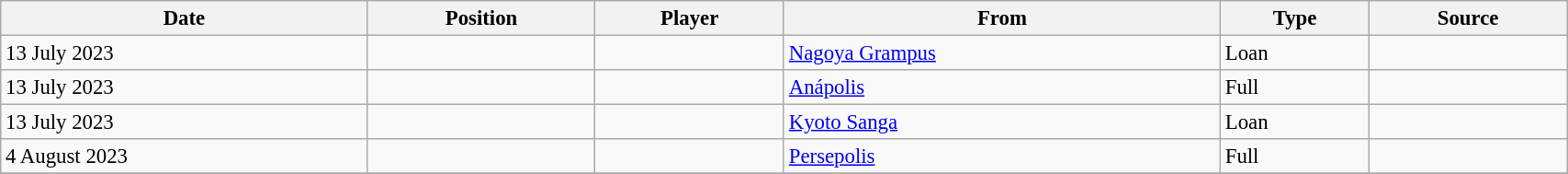<table class="wikitable sortable" style="width:90%; text-align:center; font-size:95%; text-align:left;">
<tr>
<th>Date</th>
<th>Position</th>
<th>Player</th>
<th>From</th>
<th>Type</th>
<th>Source</th>
</tr>
<tr>
<td>13 July 2023</td>
<td></td>
<td></td>
<td> <a href='#'>Nagoya Grampus</a></td>
<td>Loan</td>
<td></td>
</tr>
<tr>
<td>13 July 2023</td>
<td></td>
<td></td>
<td> <a href='#'>Anápolis</a></td>
<td>Full</td>
<td></td>
</tr>
<tr>
<td>13 July 2023</td>
<td></td>
<td></td>
<td> <a href='#'>Kyoto Sanga</a></td>
<td>Loan</td>
<td></td>
</tr>
<tr>
<td>4 August 2023</td>
<td></td>
<td></td>
<td> <a href='#'>Persepolis</a></td>
<td>Full</td>
<td></td>
</tr>
<tr>
</tr>
</table>
